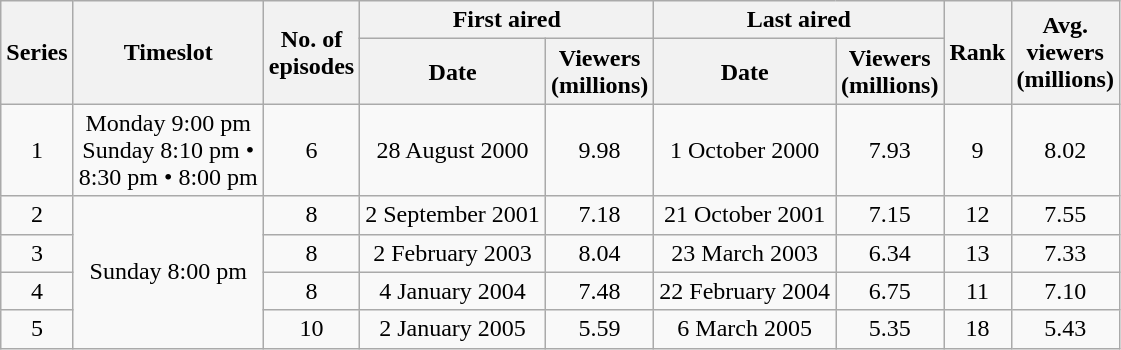<table class="wikitable">
<tr>
<th rowspan="2">Series</th>
<th rowspan="2">Timeslot</th>
<th rowspan="2">No. of<br>episodes</th>
<th colspan="2">First aired</th>
<th colspan="2">Last aired</th>
<th rowspan="2">Rank</th>
<th rowspan="2">Avg.<br>viewers<br>(millions)</th>
</tr>
<tr>
<th>Date</th>
<th>Viewers<br>(millions)</th>
<th>Date</th>
<th>Viewers<br>(millions)</th>
</tr>
<tr>
<td align="center">1</td>
<td align="center">Monday 9:00 pm <br>Sunday 8:10 pm  •<br>8:30 pm  • 8:00 pm </td>
<td align="center">6</td>
<td align="center">28 August 2000</td>
<td align="center">9.98</td>
<td align="center">1 October 2000</td>
<td align="center">7.93</td>
<td align="center">9</td>
<td align="center">8.02</td>
</tr>
<tr>
<td align="center">2</td>
<td rowspan="4" align="center">Sunday 8:00 pm</td>
<td align="center">8</td>
<td align="center">2 September 2001</td>
<td align="center">7.18</td>
<td align="center">21 October 2001</td>
<td align="center">7.15</td>
<td align="center">12</td>
<td align="center">7.55</td>
</tr>
<tr>
<td align="center">3</td>
<td align="center">8</td>
<td align="center">2 February 2003</td>
<td align="center">8.04</td>
<td align="center">23 March 2003</td>
<td align="center">6.34</td>
<td align="center">13</td>
<td align="center">7.33</td>
</tr>
<tr>
<td align="center">4</td>
<td align="center">8</td>
<td align="center">4 January 2004</td>
<td align="center">7.48</td>
<td align="center">22 February 2004</td>
<td align="center">6.75</td>
<td align="center">11</td>
<td align="center">7.10</td>
</tr>
<tr>
<td align="center">5</td>
<td align="center">10</td>
<td align="center">2 January 2005</td>
<td align="center">5.59</td>
<td align="center">6 March 2005</td>
<td align="center">5.35</td>
<td align="center">18</td>
<td align="center">5.43</td>
</tr>
</table>
